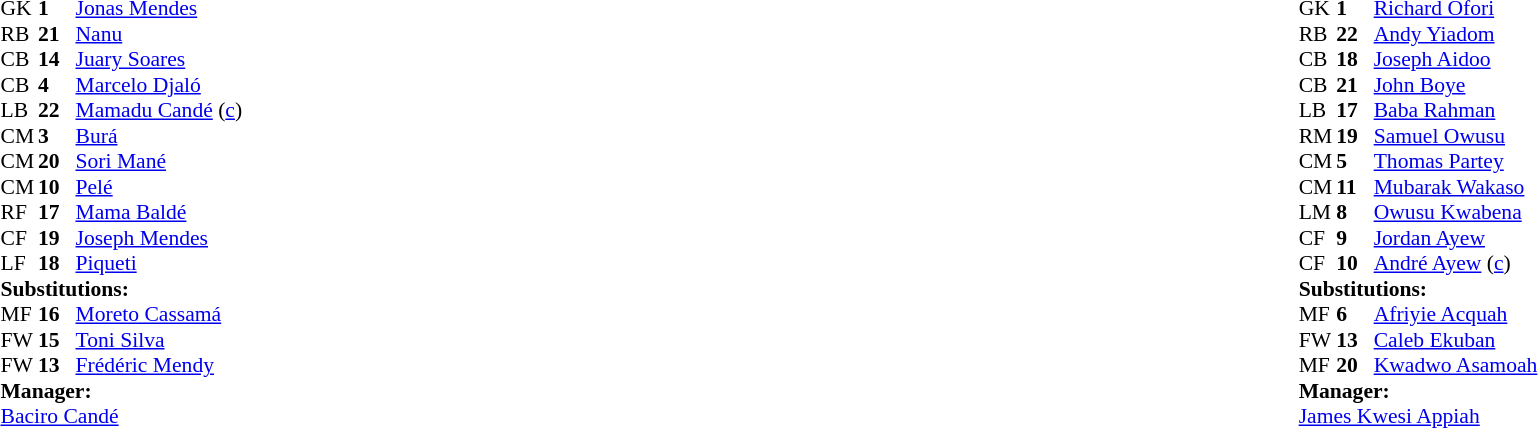<table width="100%">
<tr>
<td valign="top" width="40%"><br><table style="font-size:90%" cellspacing="0" cellpadding="0">
<tr>
<th width=25></th>
<th width=25></th>
</tr>
<tr>
<td>GK</td>
<td><strong>1</strong></td>
<td><a href='#'>Jonas Mendes</a></td>
</tr>
<tr>
<td>RB</td>
<td><strong>21</strong></td>
<td><a href='#'>Nanu</a></td>
</tr>
<tr>
<td>CB</td>
<td><strong>14</strong></td>
<td><a href='#'>Juary Soares</a></td>
</tr>
<tr>
<td>CB</td>
<td><strong>4</strong></td>
<td><a href='#'>Marcelo Djaló</a></td>
</tr>
<tr>
<td>LB</td>
<td><strong>22</strong></td>
<td><a href='#'>Mamadu Candé</a> (<a href='#'>c</a>)</td>
<td></td>
</tr>
<tr>
<td>CM</td>
<td><strong>3</strong></td>
<td><a href='#'>Burá</a></td>
<td></td>
<td></td>
</tr>
<tr>
<td>CM</td>
<td><strong>20</strong></td>
<td><a href='#'>Sori Mané</a></td>
</tr>
<tr>
<td>CM</td>
<td><strong>10</strong></td>
<td><a href='#'>Pelé</a></td>
</tr>
<tr>
<td>RF</td>
<td><strong>17</strong></td>
<td><a href='#'>Mama Baldé</a></td>
</tr>
<tr>
<td>CF</td>
<td><strong>19</strong></td>
<td><a href='#'>Joseph Mendes</a></td>
<td></td>
<td></td>
</tr>
<tr>
<td>LF</td>
<td><strong>18</strong></td>
<td><a href='#'>Piqueti</a></td>
<td></td>
<td></td>
</tr>
<tr>
<td colspan=3><strong>Substitutions:</strong></td>
</tr>
<tr>
<td>MF</td>
<td><strong>16</strong></td>
<td><a href='#'>Moreto Cassamá</a></td>
<td></td>
<td></td>
</tr>
<tr>
<td>FW</td>
<td><strong>15</strong></td>
<td><a href='#'>Toni Silva</a></td>
<td></td>
<td></td>
</tr>
<tr>
<td>FW</td>
<td><strong>13</strong></td>
<td><a href='#'>Frédéric Mendy</a></td>
<td></td>
<td></td>
</tr>
<tr>
<td colspan=3><strong>Manager:</strong></td>
</tr>
<tr>
<td colspan=3><a href='#'>Baciro Candé</a></td>
</tr>
</table>
</td>
<td valign="top"></td>
<td valign="top" width="50%"><br><table style="font-size:90%; margin:auto" cellspacing="0" cellpadding="0">
<tr>
<th width=25></th>
<th width=25></th>
</tr>
<tr>
<td>GK</td>
<td><strong>1</strong></td>
<td><a href='#'>Richard Ofori</a></td>
</tr>
<tr>
<td>RB</td>
<td><strong>22</strong></td>
<td><a href='#'>Andy Yiadom</a></td>
</tr>
<tr>
<td>CB</td>
<td><strong>18</strong></td>
<td><a href='#'>Joseph Aidoo</a></td>
<td></td>
</tr>
<tr>
<td>CB</td>
<td><strong>21</strong></td>
<td><a href='#'>John Boye</a></td>
</tr>
<tr>
<td>LB</td>
<td><strong>17</strong></td>
<td><a href='#'>Baba Rahman</a></td>
</tr>
<tr>
<td>RM</td>
<td><strong>19</strong></td>
<td><a href='#'>Samuel Owusu</a></td>
<td></td>
<td></td>
</tr>
<tr>
<td>CM</td>
<td><strong>5</strong></td>
<td><a href='#'>Thomas Partey</a></td>
<td></td>
<td></td>
</tr>
<tr>
<td>CM</td>
<td><strong>11</strong></td>
<td><a href='#'>Mubarak Wakaso</a></td>
</tr>
<tr>
<td>LM</td>
<td><strong>8</strong></td>
<td><a href='#'>Owusu Kwabena</a></td>
<td></td>
<td></td>
</tr>
<tr>
<td>CF</td>
<td><strong>9</strong></td>
<td><a href='#'>Jordan Ayew</a></td>
</tr>
<tr>
<td>CF</td>
<td><strong>10</strong></td>
<td><a href='#'>André Ayew</a> (<a href='#'>c</a>)</td>
</tr>
<tr>
<td colspan=3><strong>Substitutions:</strong></td>
</tr>
<tr>
<td>MF</td>
<td><strong>6</strong></td>
<td><a href='#'>Afriyie Acquah</a></td>
<td></td>
<td></td>
</tr>
<tr>
<td>FW</td>
<td><strong>13</strong></td>
<td><a href='#'>Caleb Ekuban</a></td>
<td></td>
<td></td>
</tr>
<tr>
<td>MF</td>
<td><strong>20</strong></td>
<td><a href='#'>Kwadwo Asamoah</a></td>
<td></td>
<td></td>
</tr>
<tr>
<td colspan=3><strong>Manager:</strong></td>
</tr>
<tr>
<td colspan=3><a href='#'>James Kwesi Appiah</a></td>
</tr>
</table>
</td>
</tr>
</table>
